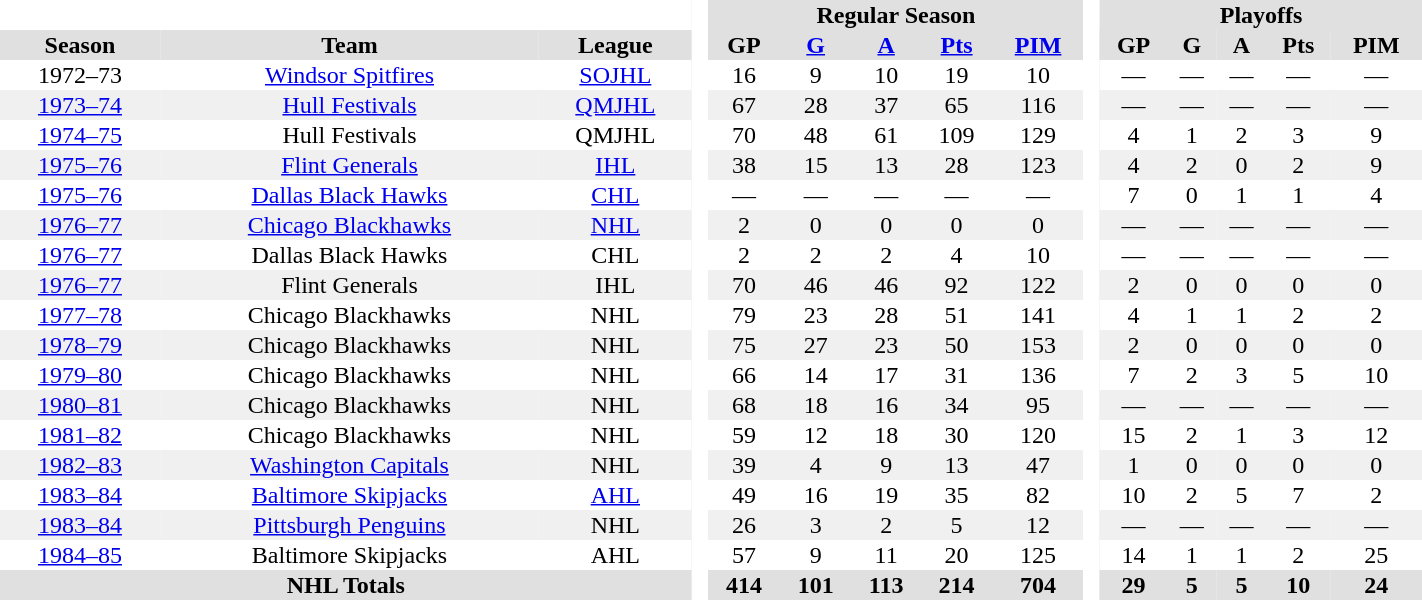<table border="0" cellpadding="1" cellspacing="0" style="text-align:center; width:75%">
<tr bgcolor="#e0e0e0">
<th colspan="3"  bgcolor="#ffffff"> </th>
<th rowspan="99" bgcolor="#ffffff"> </th>
<th colspan="5">Regular Season</th>
<th rowspan="99" bgcolor="#ffffff"> </th>
<th colspan="5">Playoffs</th>
</tr>
<tr bgcolor="#e0e0e0">
<th>Season</th>
<th>Team</th>
<th>League</th>
<th>GP</th>
<th><a href='#'>G</a></th>
<th><a href='#'>A</a></th>
<th><a href='#'>Pts</a></th>
<th><a href='#'>PIM</a></th>
<th>GP</th>
<th>G</th>
<th>A</th>
<th>Pts</th>
<th>PIM</th>
</tr>
<tr>
<td>1972–73</td>
<td><a href='#'>Windsor Spitfires</a></td>
<td><a href='#'>SOJHL</a></td>
<td>16</td>
<td>9</td>
<td>10</td>
<td>19</td>
<td>10</td>
<td>—</td>
<td>—</td>
<td>—</td>
<td>—</td>
<td>—</td>
</tr>
<tr bgcolor="#f0f0f0">
<td><a href='#'>1973–74</a></td>
<td><a href='#'>Hull Festivals</a></td>
<td><a href='#'>QMJHL</a></td>
<td>67</td>
<td>28</td>
<td>37</td>
<td>65</td>
<td>116</td>
<td>—</td>
<td>—</td>
<td>—</td>
<td>—</td>
<td>—</td>
</tr>
<tr>
<td><a href='#'>1974–75</a></td>
<td>Hull Festivals</td>
<td>QMJHL</td>
<td>70</td>
<td>48</td>
<td>61</td>
<td>109</td>
<td>129</td>
<td>4</td>
<td>1</td>
<td>2</td>
<td>3</td>
<td>9</td>
</tr>
<tr bgcolor="#f0f0f0">
<td><a href='#'>1975–76</a></td>
<td><a href='#'>Flint Generals</a></td>
<td><a href='#'>IHL</a></td>
<td>38</td>
<td>15</td>
<td>13</td>
<td>28</td>
<td>123</td>
<td>4</td>
<td>2</td>
<td>0</td>
<td>2</td>
<td>9</td>
</tr>
<tr>
<td><a href='#'>1975–76</a></td>
<td><a href='#'>Dallas Black Hawks</a></td>
<td><a href='#'>CHL</a></td>
<td>—</td>
<td>—</td>
<td>—</td>
<td>—</td>
<td>—</td>
<td>7</td>
<td>0</td>
<td>1</td>
<td>1</td>
<td>4</td>
</tr>
<tr bgcolor="#f0f0f0">
<td><a href='#'>1976–77</a></td>
<td><a href='#'>Chicago Blackhawks</a></td>
<td><a href='#'>NHL</a></td>
<td>2</td>
<td>0</td>
<td>0</td>
<td>0</td>
<td>0</td>
<td>—</td>
<td>—</td>
<td>—</td>
<td>—</td>
<td>—</td>
</tr>
<tr>
<td><a href='#'>1976–77</a></td>
<td>Dallas Black Hawks</td>
<td>CHL</td>
<td>2</td>
<td>2</td>
<td>2</td>
<td>4</td>
<td>10</td>
<td>—</td>
<td>—</td>
<td>—</td>
<td>—</td>
<td>—</td>
</tr>
<tr bgcolor="#f0f0f0">
<td><a href='#'>1976–77</a></td>
<td>Flint Generals</td>
<td>IHL</td>
<td>70</td>
<td>46</td>
<td>46</td>
<td>92</td>
<td>122</td>
<td>2</td>
<td>0</td>
<td>0</td>
<td>0</td>
<td>0</td>
</tr>
<tr>
<td><a href='#'>1977–78</a></td>
<td>Chicago Blackhawks</td>
<td>NHL</td>
<td>79</td>
<td>23</td>
<td>28</td>
<td>51</td>
<td>141</td>
<td>4</td>
<td>1</td>
<td>1</td>
<td>2</td>
<td>2</td>
</tr>
<tr bgcolor="#f0f0f0">
<td><a href='#'>1978–79</a></td>
<td>Chicago Blackhawks</td>
<td>NHL</td>
<td>75</td>
<td>27</td>
<td>23</td>
<td>50</td>
<td>153</td>
<td>2</td>
<td>0</td>
<td>0</td>
<td>0</td>
<td>0</td>
</tr>
<tr>
<td><a href='#'>1979–80</a></td>
<td>Chicago Blackhawks</td>
<td>NHL</td>
<td>66</td>
<td>14</td>
<td>17</td>
<td>31</td>
<td>136</td>
<td>7</td>
<td>2</td>
<td>3</td>
<td>5</td>
<td>10</td>
</tr>
<tr bgcolor="#f0f0f0">
<td><a href='#'>1980–81</a></td>
<td>Chicago Blackhawks</td>
<td>NHL</td>
<td>68</td>
<td>18</td>
<td>16</td>
<td>34</td>
<td>95</td>
<td>—</td>
<td>—</td>
<td>—</td>
<td>—</td>
<td>—</td>
</tr>
<tr>
<td><a href='#'>1981–82</a></td>
<td>Chicago Blackhawks</td>
<td>NHL</td>
<td>59</td>
<td>12</td>
<td>18</td>
<td>30</td>
<td>120</td>
<td>15</td>
<td>2</td>
<td>1</td>
<td>3</td>
<td>12</td>
</tr>
<tr bgcolor="#f0f0f0">
<td><a href='#'>1982–83</a></td>
<td><a href='#'>Washington Capitals</a></td>
<td>NHL</td>
<td>39</td>
<td>4</td>
<td>9</td>
<td>13</td>
<td>47</td>
<td>1</td>
<td>0</td>
<td>0</td>
<td>0</td>
<td>0</td>
</tr>
<tr>
<td><a href='#'>1983–84</a></td>
<td><a href='#'>Baltimore Skipjacks</a></td>
<td><a href='#'>AHL</a></td>
<td>49</td>
<td>16</td>
<td>19</td>
<td>35</td>
<td>82</td>
<td>10</td>
<td>2</td>
<td>5</td>
<td>7</td>
<td>2</td>
</tr>
<tr bgcolor="#f0f0f0">
<td><a href='#'>1983–84</a></td>
<td><a href='#'>Pittsburgh Penguins</a></td>
<td>NHL</td>
<td>26</td>
<td>3</td>
<td>2</td>
<td>5</td>
<td>12</td>
<td>—</td>
<td>—</td>
<td>—</td>
<td>—</td>
<td>—</td>
</tr>
<tr>
<td><a href='#'>1984–85</a></td>
<td>Baltimore Skipjacks</td>
<td>AHL</td>
<td>57</td>
<td>9</td>
<td>11</td>
<td>20</td>
<td>125</td>
<td>14</td>
<td>1</td>
<td>1</td>
<td>2</td>
<td>25</td>
</tr>
<tr bgcolor="#e0e0e0">
<th colspan="3">NHL Totals</th>
<th>414</th>
<th>101</th>
<th>113</th>
<th>214</th>
<th>704</th>
<th>29</th>
<th>5</th>
<th>5</th>
<th>10</th>
<th>24</th>
</tr>
</table>
